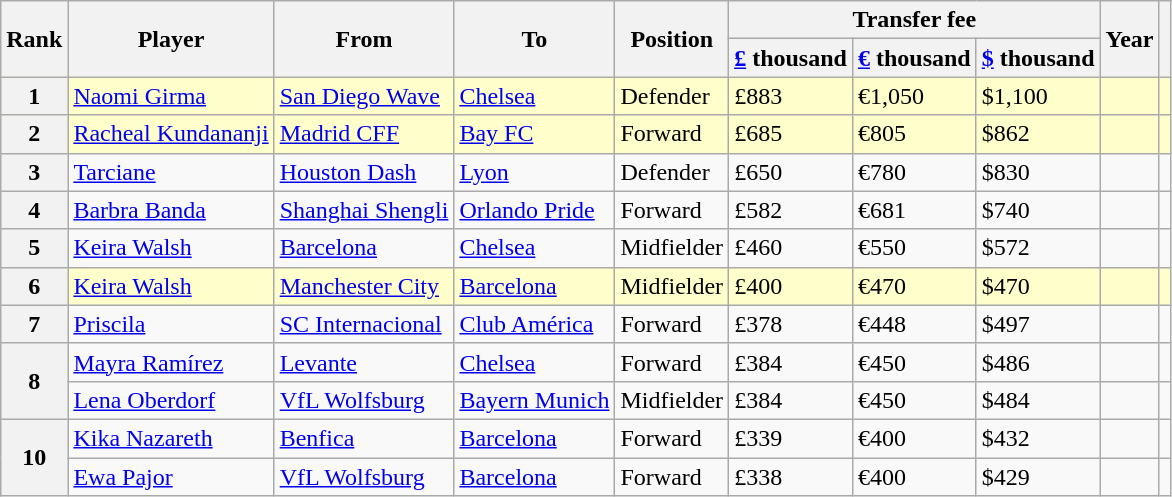<table class="wikitable sortable" style="text-align: left;">
<tr>
<th rowspan="2">Rank</th>
<th rowspan="2">Player</th>
<th rowspan="2">From</th>
<th rowspan="2">To</th>
<th rowspan="2">Position</th>
<th colspan="3">Transfer fee</th>
<th rowspan="2">Year</th>
<th rowspan="2"></th>
</tr>
<tr>
<th><a href='#'>£</a> thousand</th>
<th><a href='#'>€</a> thousand</th>
<th><a href='#'>$</a> thousand</th>
</tr>
<tr style="background:#ffc;">
<th scope=row>1</th>
<td> <a href='#'>Naomi Girma</a></td>
<td> <a href='#'>San Diego Wave</a></td>
<td> <a href='#'>Chelsea</a></td>
<td>Defender</td>
<td>£883</td>
<td>€1,050</td>
<td>$1,100</td>
<td></td>
<td></td>
</tr>
<tr style="background:#ffc;">
<th>2</th>
<td> <a href='#'>Racheal Kundananji</a></td>
<td> <a href='#'>Madrid CFF</a></td>
<td> <a href='#'>Bay FC</a></td>
<td>Forward</td>
<td>£685</td>
<td>€805</td>
<td>$862</td>
<td></td>
<td></td>
</tr>
<tr>
<th>3</th>
<td> <a href='#'>Tarciane</a></td>
<td> <a href='#'>Houston Dash</a></td>
<td> <a href='#'>Lyon</a></td>
<td>Defender</td>
<td>£650</td>
<td>€780</td>
<td>$830</td>
<td></td>
<td></td>
</tr>
<tr>
<th>4</th>
<td> <a href='#'>Barbra Banda</a></td>
<td> <a href='#'>Shanghai Shengli</a></td>
<td> <a href='#'>Orlando Pride</a></td>
<td>Forward</td>
<td>£582</td>
<td>€681</td>
<td>$740</td>
<td></td>
<td></td>
</tr>
<tr>
<th>5</th>
<td> <a href='#'>Keira Walsh</a></td>
<td> <a href='#'>Barcelona</a></td>
<td> <a href='#'>Chelsea</a></td>
<td>Midfielder</td>
<td>£460</td>
<td>€550</td>
<td>$572</td>
<td></td>
<td></td>
</tr>
<tr style="background:#ffc;">
<th>6</th>
<td> <a href='#'>Keira Walsh</a></td>
<td> <a href='#'>Manchester City</a></td>
<td> <a href='#'>Barcelona</a></td>
<td>Midfielder</td>
<td>£400</td>
<td>€470</td>
<td>$470</td>
<td></td>
<td></td>
</tr>
<tr>
<th>7</th>
<td> <a href='#'>Priscila</a></td>
<td> <a href='#'>SC Internacional</a></td>
<td> <a href='#'>Club América</a></td>
<td>Forward</td>
<td>£378</td>
<td>€448</td>
<td>$497</td>
<td></td>
<td></td>
</tr>
<tr>
<th rowspan="2">8</th>
<td> <a href='#'>Mayra Ramírez</a></td>
<td> <a href='#'>Levante</a></td>
<td> <a href='#'>Chelsea</a></td>
<td>Forward</td>
<td>£384</td>
<td>€450</td>
<td>$486</td>
<td></td>
<td></td>
</tr>
<tr>
<td> <a href='#'>Lena Oberdorf</a></td>
<td> <a href='#'>VfL Wolfsburg</a></td>
<td> <a href='#'>Bayern Munich</a></td>
<td>Midfielder</td>
<td>£384</td>
<td>€450</td>
<td>$484</td>
<td></td>
<td></td>
</tr>
<tr>
<th rowspan="2">10</th>
<td> <a href='#'>Kika Nazareth</a></td>
<td> <a href='#'>Benfica</a></td>
<td> <a href='#'>Barcelona</a></td>
<td>Forward</td>
<td>£339</td>
<td>€400</td>
<td>$432</td>
<td></td>
<td></td>
</tr>
<tr>
<td> <a href='#'>Ewa Pajor</a></td>
<td> <a href='#'>VfL Wolfsburg</a></td>
<td> <a href='#'>Barcelona</a></td>
<td>Forward</td>
<td>£338</td>
<td>€400</td>
<td>$429</td>
<td></td>
<td></td>
</tr>
</table>
